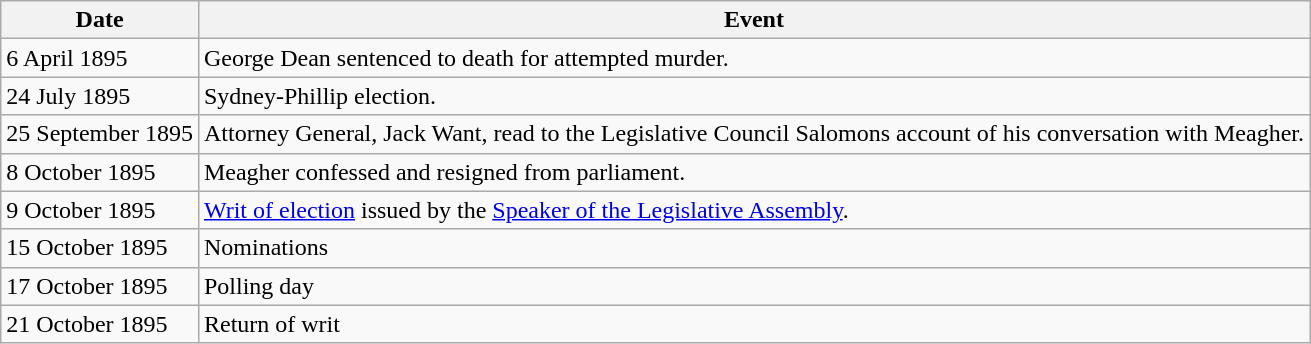<table class="wikitable">
<tr>
<th>Date</th>
<th>Event</th>
</tr>
<tr>
<td>6 April 1895</td>
<td>George Dean sentenced to death for attempted murder.</td>
</tr>
<tr>
<td>24 July 1895</td>
<td>Sydney-Phillip election.</td>
</tr>
<tr>
<td>25 September 1895</td>
<td>Attorney General, Jack Want, read to the Legislative Council Salomons account of his conversation with Meagher.</td>
</tr>
<tr>
<td>8 October 1895</td>
<td>Meagher confessed and resigned from parliament.</td>
</tr>
<tr>
<td>9 October 1895</td>
<td><a href='#'>Writ of election</a> issued by the <a href='#'>Speaker of the Legislative Assembly</a>.</td>
</tr>
<tr>
<td>15 October 1895</td>
<td>Nominations</td>
</tr>
<tr>
<td>17 October 1895</td>
<td>Polling day</td>
</tr>
<tr>
<td>21 October 1895</td>
<td>Return of writ</td>
</tr>
</table>
